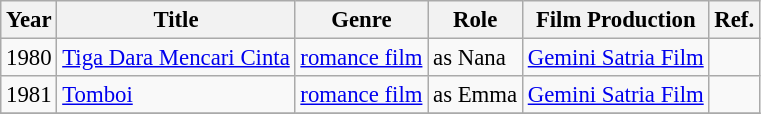<table class="wikitable" style="font-size: 95%;">
<tr>
<th>Year</th>
<th>Title</th>
<th>Genre</th>
<th>Role</th>
<th>Film Production</th>
<th>Ref.</th>
</tr>
<tr>
<td>1980</td>
<td><a href='#'>Tiga Dara Mencari Cinta</a></td>
<td><a href='#'>romance film</a></td>
<td>as Nana</td>
<td><a href='#'>Gemini Satria Film</a></td>
<td></td>
</tr>
<tr>
<td>1981</td>
<td><a href='#'>Tomboi</a></td>
<td><a href='#'>romance film</a></td>
<td>as Emma</td>
<td><a href='#'>Gemini Satria Film</a></td>
<td></td>
</tr>
<tr>
</tr>
</table>
